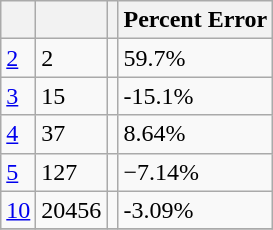<table class="wikitable">
<tr>
<th></th>
<th></th>
<th></th>
<th>Percent Error</th>
</tr>
<tr>
<td><a href='#'>2</a></td>
<td>2</td>
<td></td>
<td>59.7%</td>
</tr>
<tr>
<td><a href='#'>3</a></td>
<td>15</td>
<td></td>
<td>-15.1%</td>
</tr>
<tr>
<td><a href='#'>4</a></td>
<td>37</td>
<td></td>
<td>8.64%</td>
</tr>
<tr>
<td><a href='#'>5</a></td>
<td>127</td>
<td></td>
<td>−7.14%</td>
</tr>
<tr>
<td><a href='#'>10</a></td>
<td>20456</td>
<td></td>
<td>-3.09%</td>
</tr>
<tr>
</tr>
</table>
